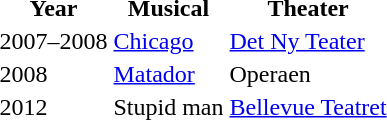<table>
<tr>
</tr>
<tr>
<th>Year</th>
<th>Musical</th>
<th>Theater</th>
</tr>
<tr>
<td>2007–2008</td>
<td><a href='#'>Chicago</a></td>
<td><a href='#'>Det Ny Teater</a></td>
</tr>
<tr>
<td>2008</td>
<td><a href='#'>Matador</a></td>
<td>Operaen</td>
</tr>
<tr>
<td>2012</td>
<td>Stupid man</td>
<td><a href='#'>Bellevue Teatret</a></td>
</tr>
</table>
